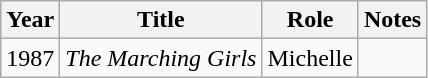<table class="wikitable">
<tr>
<th>Year</th>
<th>Title</th>
<th>Role</th>
<th>Notes</th>
</tr>
<tr>
<td>1987</td>
<td><em>The Marching Girls</em></td>
<td>Michelle</td>
<td></td>
</tr>
</table>
